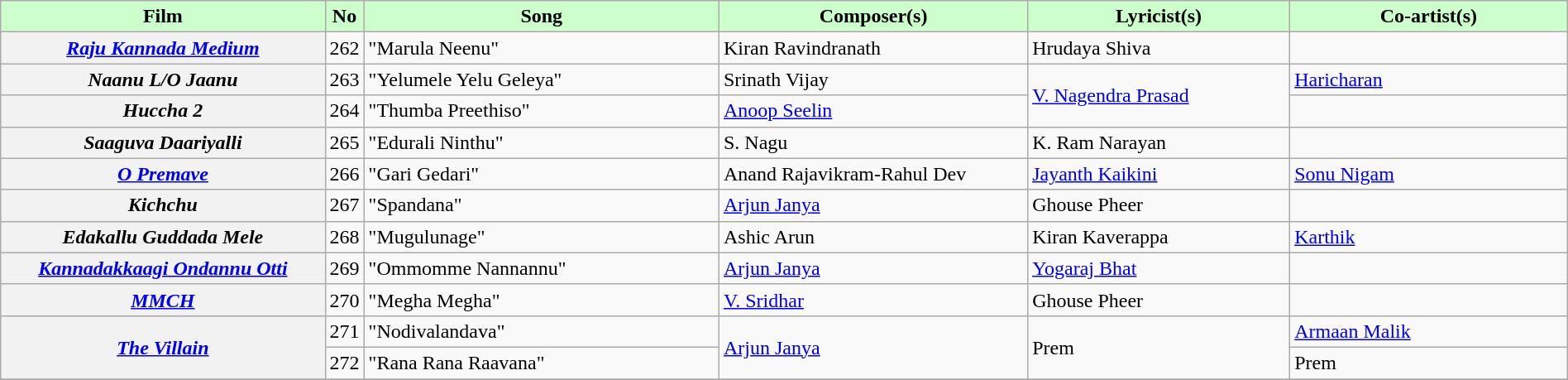<table class="wikitable plainrowheaders" width="100%" textcolor:#000;">
<tr style="background:#cfc; text-align:center;">
<td scope="col" width=21%><strong>Film</strong></td>
<td><strong>No</strong></td>
<td scope="col" width=23%><strong>Song</strong></td>
<td scope="col" width=20%><strong>Composer(s)</strong></td>
<td scope="col" width=17%><strong>Lyricist(s)</strong></td>
<td scope="col" width=18%><strong>Co-artist(s)</strong></td>
</tr>
<tr>
<th><em><a href='#'>Raju Kannada Medium</a></em></th>
<td>262</td>
<td>"Marula Neenu"</td>
<td>Kiran Ravindranath</td>
<td>Hrudaya Shiva</td>
<td></td>
</tr>
<tr>
<th><em>Naanu L/O Jaanu</em></th>
<td>263</td>
<td>"Yelumele Yelu Geleya"</td>
<td>Srinath Vijay</td>
<td rowspan="2"><a href='#'>V. Nagendra Prasad</a></td>
<td><a href='#'>Haricharan</a></td>
</tr>
<tr>
<th><em>Huccha 2</em></th>
<td>264</td>
<td>"Thumba Preethiso"</td>
<td><a href='#'>Anoop Seelin</a></td>
<td></td>
</tr>
<tr>
<th><em>Saaguva Daariyalli</em></th>
<td>265</td>
<td>"Edurali Ninthu"</td>
<td>S. Nagu</td>
<td>K. Ram Narayan</td>
<td></td>
</tr>
<tr>
<th><em><a href='#'>O Premave</a></em></th>
<td>266</td>
<td>"Gari Gedari"</td>
<td>Anand Rajavikram-Rahul Dev</td>
<td><a href='#'>Jayanth Kaikini</a></td>
<td><a href='#'>Sonu Nigam</a></td>
</tr>
<tr>
<th><em>Kichchu</em></th>
<td>267</td>
<td>"Spandana"</td>
<td><a href='#'>Arjun Janya</a></td>
<td>Ghouse Pheer</td>
<td></td>
</tr>
<tr>
<th><em>Edakallu Guddada Mele</em></th>
<td>268</td>
<td>"Mugulunage"</td>
<td>Ashic Arun</td>
<td>Kiran Kaverappa</td>
<td><a href='#'>Karthik</a></td>
</tr>
<tr>
<th><em><a href='#'>Kannadakkaagi Ondannu Otti</a></em></th>
<td>269</td>
<td>"Ommomme Nannannu"</td>
<td><a href='#'>Arjun Janya</a></td>
<td><a href='#'>Yogaraj Bhat</a></td>
<td></td>
</tr>
<tr>
<th><em><a href='#'>MMCH</a></em></th>
<td>270</td>
<td>"Megha Megha"</td>
<td><a href='#'>V. Sridhar</a></td>
<td>Ghouse Pheer</td>
<td></td>
</tr>
<tr>
<th rowspan="2"><em><a href='#'>The Villain</a></em></th>
<td>271</td>
<td>"Nodivalandava"</td>
<td rowspan="2"><a href='#'>Arjun Janya</a></td>
<td rowspan="2">Prem</td>
<td><a href='#'>Armaan Malik</a></td>
</tr>
<tr>
<td>272</td>
<td>"Rana Rana Raavana"</td>
<td>Prem</td>
</tr>
<tr>
</tr>
</table>
